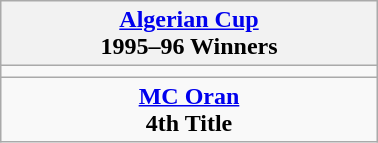<table class="wikitable" style="text-align: center; margin: 0 auto; width: 20%">
<tr>
<th><a href='#'>Algerian Cup</a><br>1995–96 Winners</th>
</tr>
<tr>
<td></td>
</tr>
<tr>
<td><strong><a href='#'>MC Oran</a></strong><br><strong>4th Title</strong></td>
</tr>
</table>
